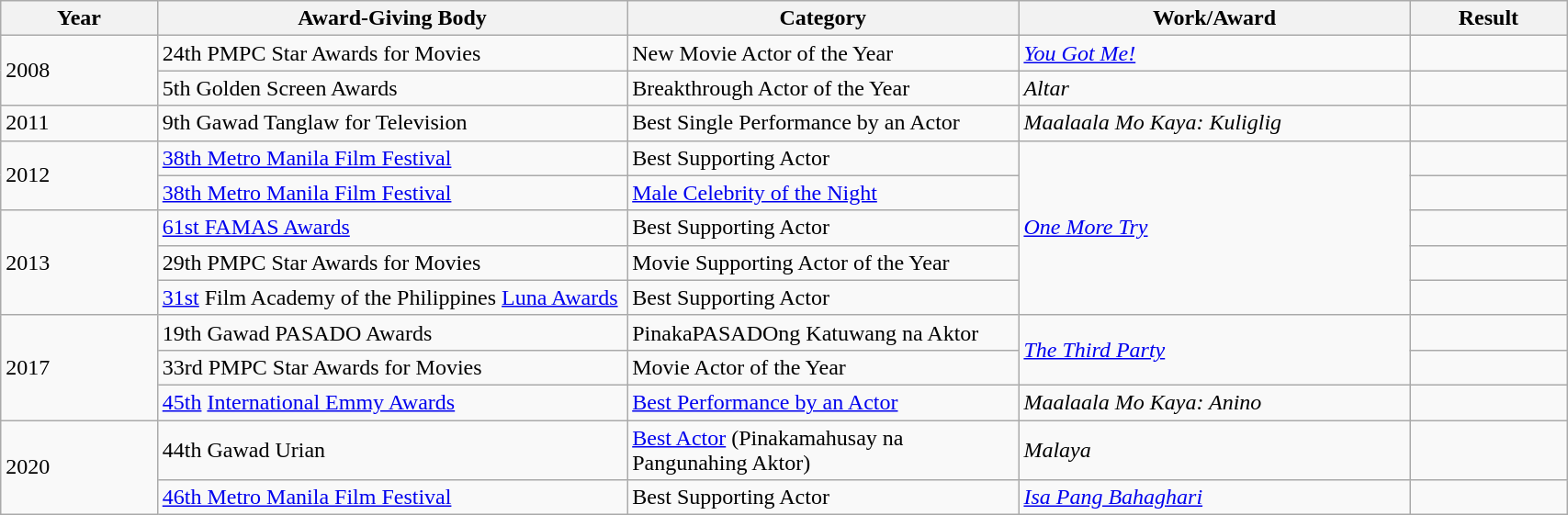<table | width="90%" class="wikitable sortable">
<tr>
<th width="10%">Year</th>
<th width="30%">Award-Giving Body</th>
<th width="25%">Category</th>
<th width="25%">Work/Award</th>
<th width="10%">Result</th>
</tr>
<tr>
<td rowspan=2>2008</td>
<td>24th PMPC Star Awards for Movies</td>
<td>New Movie Actor of the Year</td>
<td><em><a href='#'>You Got Me!</a></em></td>
<td></td>
</tr>
<tr>
<td>5th Golden Screen Awards</td>
<td>Breakthrough Actor of the Year</td>
<td><em>Altar</em></td>
<td></td>
</tr>
<tr>
<td>2011</td>
<td>9th Gawad Tanglaw for Television</td>
<td>Best Single Performance by an Actor</td>
<td><em>Maalaala Mo Kaya: Kuliglig</em></td>
<td></td>
</tr>
<tr>
<td rowspan=2>2012</td>
<td><a href='#'>38th Metro Manila Film Festival</a></td>
<td>Best Supporting Actor</td>
<td rowspan=5><em><a href='#'>One More Try</a></em></td>
<td></td>
</tr>
<tr>
<td><a href='#'>38th Metro Manila Film Festival</a></td>
<td><a href='#'>Male Celebrity of the Night</a></td>
<td></td>
</tr>
<tr>
<td rowspan=3>2013</td>
<td><a href='#'>61st FAMAS Awards</a></td>
<td>Best Supporting Actor</td>
<td></td>
</tr>
<tr>
<td>29th PMPC Star Awards for Movies</td>
<td>Movie Supporting Actor of the Year</td>
<td></td>
</tr>
<tr>
<td><a href='#'>31st</a> Film Academy of the Philippines <a href='#'>Luna Awards</a></td>
<td>Best Supporting Actor</td>
<td></td>
</tr>
<tr>
<td rowspan=3>2017</td>
<td>19th Gawad PASADO Awards</td>
<td>PinakaPASADOng Katuwang na Aktor</td>
<td rowspan=2><em><a href='#'>The Third Party</a></em></td>
<td></td>
</tr>
<tr>
<td>33rd PMPC Star Awards for Movies</td>
<td>Movie Actor of the Year</td>
<td></td>
</tr>
<tr>
<td><a href='#'>45th</a> <a href='#'>International Emmy Awards</a></td>
<td><a href='#'>Best Performance by an Actor</a></td>
<td><em>Maalaala Mo Kaya: Anino</em></td>
<td></td>
</tr>
<tr>
<td rowspan=2>2020</td>
<td>44th Gawad Urian</td>
<td><a href='#'>Best Actor</a> (Pinakamahusay na Pangunahing Aktor)</td>
<td><em>Malaya</em></td>
<td></td>
</tr>
<tr>
<td><a href='#'>46th Metro Manila Film Festival</a></td>
<td>Best Supporting Actor</td>
<td><em><a href='#'>Isa Pang Bahaghari</a></em></td>
<td></td>
</tr>
</table>
